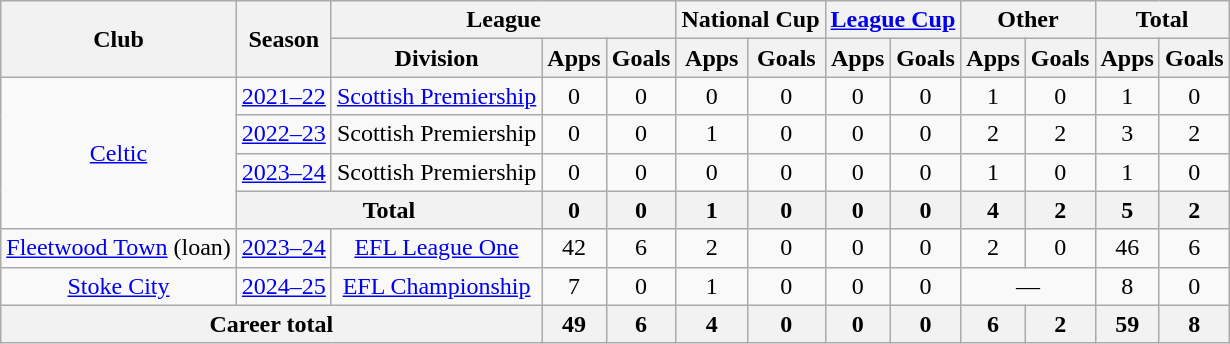<table class="wikitable" style="text-align:center">
<tr>
<th rowspan="2">Club</th>
<th rowspan="2">Season</th>
<th colspan="3">League</th>
<th colspan="2">National Cup</th>
<th colspan="2"><a href='#'>League Cup</a></th>
<th colspan="2">Other</th>
<th colspan="2">Total</th>
</tr>
<tr>
<th>Division</th>
<th>Apps</th>
<th>Goals</th>
<th>Apps</th>
<th>Goals</th>
<th>Apps</th>
<th>Goals</th>
<th>Apps</th>
<th>Goals</th>
<th>Apps</th>
<th>Goals</th>
</tr>
<tr>
<td rowspan="4"><a href='#'>Celtic</a></td>
<td><a href='#'>2021–22</a></td>
<td><a href='#'>Scottish Premiership</a></td>
<td>0</td>
<td>0</td>
<td>0</td>
<td>0</td>
<td>0</td>
<td>0</td>
<td>1</td>
<td>0</td>
<td>1</td>
<td>0</td>
</tr>
<tr>
<td><a href='#'>2022–23</a></td>
<td>Scottish Premiership</td>
<td>0</td>
<td>0</td>
<td>1</td>
<td>0</td>
<td>0</td>
<td>0</td>
<td>2</td>
<td>2</td>
<td>3</td>
<td>2</td>
</tr>
<tr>
<td><a href='#'>2023–24</a></td>
<td>Scottish Premiership</td>
<td>0</td>
<td>0</td>
<td>0</td>
<td>0</td>
<td>0</td>
<td>0</td>
<td>1</td>
<td>0</td>
<td>1</td>
<td>0</td>
</tr>
<tr>
<th colspan="2">Total</th>
<th>0</th>
<th>0</th>
<th>1</th>
<th>0</th>
<th>0</th>
<th>0</th>
<th>4</th>
<th>2</th>
<th>5</th>
<th>2</th>
</tr>
<tr>
<td><a href='#'>Fleetwood Town</a> (loan)</td>
<td><a href='#'>2023–24</a></td>
<td><a href='#'>EFL League One</a></td>
<td>42</td>
<td>6</td>
<td>2</td>
<td>0</td>
<td>0</td>
<td>0</td>
<td>2</td>
<td>0</td>
<td>46</td>
<td>6</td>
</tr>
<tr>
<td><a href='#'>Stoke City</a></td>
<td><a href='#'>2024–25</a></td>
<td><a href='#'>EFL Championship</a></td>
<td>7</td>
<td>0</td>
<td>1</td>
<td>0</td>
<td>0</td>
<td>0</td>
<td colspan="2">—</td>
<td>8</td>
<td>0</td>
</tr>
<tr>
<th colspan="3">Career total</th>
<th>49</th>
<th>6</th>
<th>4</th>
<th>0</th>
<th>0</th>
<th>0</th>
<th>6</th>
<th>2</th>
<th>59</th>
<th>8</th>
</tr>
</table>
